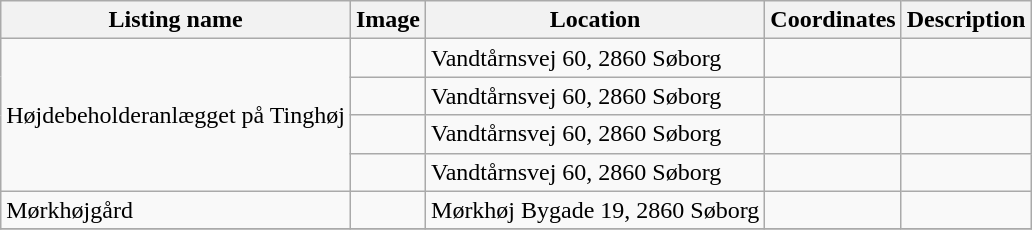<table class="wikitable sortable">
<tr>
<th>Listing name</th>
<th>Image</th>
<th>Location</th>
<th>Coordinates</th>
<th>Description</th>
</tr>
<tr>
<td rowspan="4">Højdebeholderanlægget på Tinghøj</td>
<td></td>
<td>Vandtårnsvej 60, 2860 Søborg</td>
<td></td>
<td></td>
</tr>
<tr>
<td></td>
<td>Vandtårnsvej 60, 2860 Søborg</td>
<td></td>
<td></td>
</tr>
<tr>
<td></td>
<td>Vandtårnsvej 60, 2860 Søborg</td>
<td></td>
<td></td>
</tr>
<tr>
<td></td>
<td>Vandtårnsvej 60, 2860 Søborg</td>
<td></td>
<td></td>
</tr>
<tr>
<td>Mørkhøjgård</td>
<td></td>
<td>Mørkhøj Bygade 19, 2860 Søborg</td>
<td></td>
<td></td>
</tr>
<tr>
</tr>
</table>
